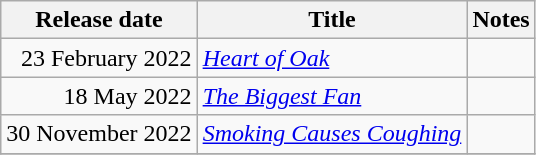<table class="wikitable sortable">
<tr>
<th scope="col">Release date</th>
<th>Title</th>
<th>Notes</th>
</tr>
<tr>
<td style="text-align:right;">23 February 2022</td>
<td><em><a href='#'>Heart of Oak</a></em></td>
<td></td>
</tr>
<tr>
<td style="text-align:right;">18 May 2022</td>
<td><em><a href='#'>The Biggest Fan</a></em></td>
<td></td>
</tr>
<tr>
<td style="text-align:right;">30 November 2022</td>
<td><em><a href='#'>Smoking Causes Coughing</a></em></td>
<td></td>
</tr>
<tr>
</tr>
</table>
